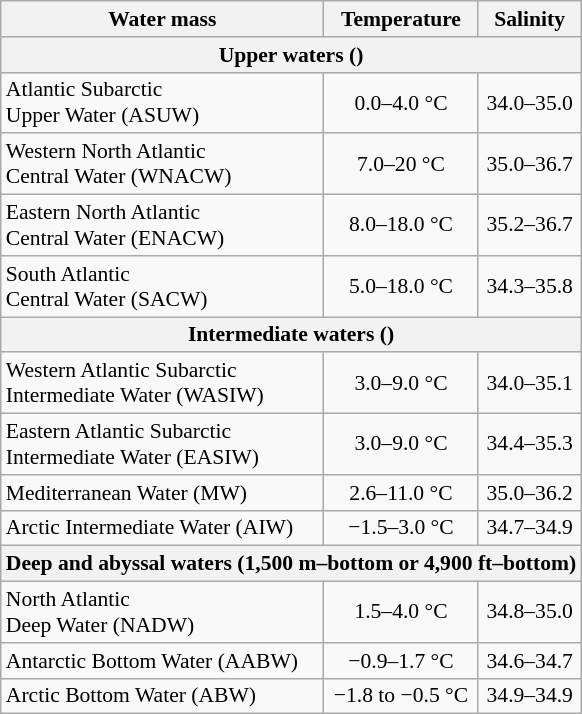<table class="wikitable floatright" style="font-size: 0.9em; text-align: center;">
<tr>
<th>Water mass</th>
<th>Temperature</th>
<th>Salinity</th>
</tr>
<tr>
<th colspan="3">Upper waters ()</th>
</tr>
<tr>
<td align=left>Atlantic Subarctic<br>Upper Water (ASUW)</td>
<td>0.0–4.0 °C</td>
<td>34.0–35.0</td>
</tr>
<tr>
<td align=left>Western North Atlantic<br>Central Water (WNACW)</td>
<td>7.0–20 °C</td>
<td>35.0–36.7</td>
</tr>
<tr>
<td align=left>Eastern North Atlantic<br>Central Water (ENACW)</td>
<td>8.0–18.0 °C</td>
<td>35.2–36.7</td>
</tr>
<tr>
<td align=left>South Atlantic<br>Central Water (SACW)</td>
<td>5.0–18.0 °C</td>
<td>34.3–35.8</td>
</tr>
<tr>
<th colspan="3">Intermediate waters ()</th>
</tr>
<tr>
<td align=left>Western Atlantic Subarctic<br>Intermediate Water (WASIW)</td>
<td>3.0–9.0 °C</td>
<td>34.0–35.1</td>
</tr>
<tr>
<td align=left>Eastern Atlantic Subarctic<br>Intermediate Water (EASIW)</td>
<td>3.0–9.0 °C</td>
<td>34.4–35.3</td>
</tr>
<tr>
<td align=left>Mediterranean Water (MW)</td>
<td>2.6–11.0 °C</td>
<td>35.0–36.2</td>
</tr>
<tr>
<td align=left>Arctic Intermediate Water (AIW)</td>
<td>−1.5–3.0 °C</td>
<td>34.7–34.9</td>
</tr>
<tr>
<th colspan="3">Deep and abyssal waters (1,500 m–bottom or 4,900 ft–bottom)</th>
</tr>
<tr>
<td align=left>North Atlantic<br>Deep Water (NADW)</td>
<td>1.5–4.0 °C</td>
<td>34.8–35.0</td>
</tr>
<tr>
<td align=left>Antarctic Bottom Water (AABW)</td>
<td>−0.9–1.7 °C</td>
<td>34.6–34.7</td>
</tr>
<tr>
<td align=left>Arctic Bottom Water (ABW)</td>
<td>−1.8 to −0.5 °C</td>
<td>34.9–34.9</td>
</tr>
</table>
